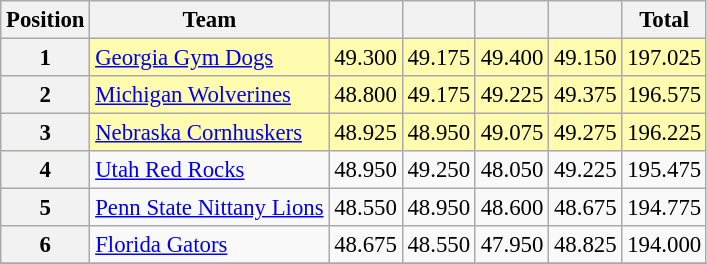<table class="wikitable sortable" style="text-align:center; font-size:95%">
<tr>
<th scope=col>Position</th>
<th scope=col>Team</th>
<th scope=col></th>
<th scope=col></th>
<th scope=col></th>
<th scope=col></th>
<th scope=col>Total</th>
</tr>
<tr bgcolor=fffcaf>
<th scope=row>1</th>
<td align=left><a href='#'>Georgia Gym Dogs</a></td>
<td>49.300</td>
<td>49.175</td>
<td>49.400</td>
<td>49.150</td>
<td>197.025</td>
</tr>
<tr bgcolor=fffcaf>
<th scope=row>2</th>
<td align=left><a href='#'>Michigan Wolverines</a></td>
<td>48.800</td>
<td>49.175</td>
<td>49.225</td>
<td>49.375</td>
<td>196.575</td>
</tr>
<tr bgcolor=fffcaf>
<th scope=row>3</th>
<td align=left><a href='#'>Nebraska Cornhuskers</a></td>
<td>48.925</td>
<td>48.950</td>
<td>49.075</td>
<td>49.275</td>
<td>196.225</td>
</tr>
<tr>
<th scope=row>4</th>
<td align=left><a href='#'>Utah Red Rocks</a></td>
<td>48.950</td>
<td>49.250</td>
<td>48.050</td>
<td>49.225</td>
<td>195.475</td>
</tr>
<tr>
<th scope=row>5</th>
<td align=left><a href='#'>Penn State Nittany Lions</a></td>
<td>48.550</td>
<td>48.950</td>
<td>48.600</td>
<td>48.675</td>
<td>194.775</td>
</tr>
<tr>
<th scope=row>6</th>
<td align=left><a href='#'>Florida Gators</a></td>
<td>48.675</td>
<td>48.550</td>
<td>47.950</td>
<td>48.825</td>
<td>194.000</td>
</tr>
<tr>
</tr>
</table>
